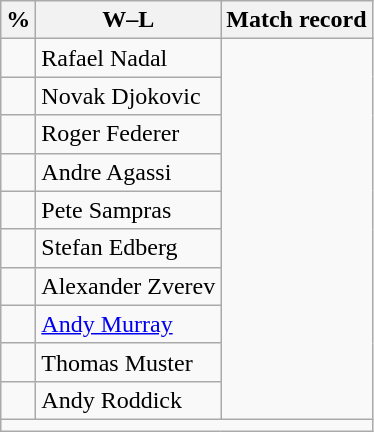<table class="wikitable nowrap" style="display:inline-table">
<tr>
<th scope="col">%</th>
<th ! scope="col">W–L</th>
<th scope="col">Match record</th>
</tr>
<tr>
<td></td>
<td> Rafael Nadal</td>
</tr>
<tr>
<td></td>
<td> Novak Djokovic</td>
</tr>
<tr>
<td></td>
<td> Roger Federer</td>
</tr>
<tr>
<td></td>
<td> Andre Agassi</td>
</tr>
<tr>
<td></td>
<td> Pete Sampras</td>
</tr>
<tr>
<td></td>
<td> Stefan Edberg</td>
</tr>
<tr>
<td></td>
<td> Alexander Zverev</td>
</tr>
<tr>
<td></td>
<td> <a href='#'>Andy Murray</a></td>
</tr>
<tr>
<td></td>
<td> Thomas Muster</td>
</tr>
<tr>
<td></td>
<td> Andy Roddick<br></td>
</tr>
<tr>
<td colspan=4 style="text-align:center;"></td>
</tr>
</table>
